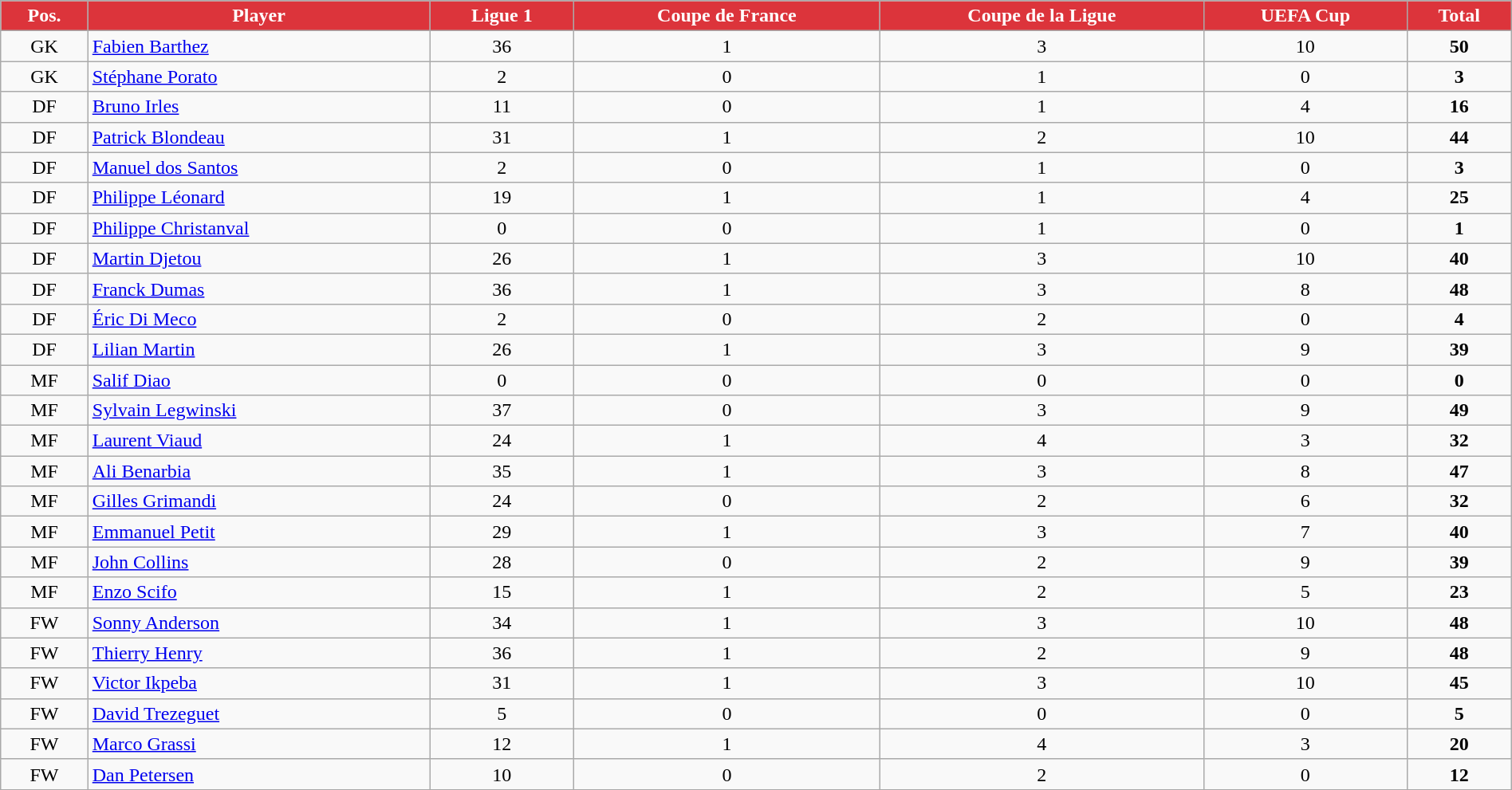<table class="wikitable sortable" style="text-align:center;width:100%;">
<tr>
<th style=background-color:#DC343B;color:#FFFFFF>Pos.</th>
<th style=background-color:#DC343B;color:#FFFFFF>Player</th>
<th style=background-color:#DC343B;color:#FFFFFF>Ligue 1</th>
<th style=background-color:#DC343B;color:#FFFFFF>Coupe de France</th>
<th style=background-color:#DC343B;color:#FFFFFF>Coupe de la Ligue</th>
<th style=background-color:#DC343B;color:#FFFFFF>UEFA Cup</th>
<th style=background-color:#DC343B;color:#FFFFFF>Total</th>
</tr>
<tr>
<td>GK</td>
<td align=left> <a href='#'>Fabien Barthez</a></td>
<td>36</td>
<td>1</td>
<td>3</td>
<td>10</td>
<td><strong>50</strong></td>
</tr>
<tr>
<td>GK</td>
<td align=left> <a href='#'>Stéphane Porato</a></td>
<td>2</td>
<td>0</td>
<td>1</td>
<td>0</td>
<td><strong>3</strong></td>
</tr>
<tr>
<td>DF</td>
<td align=left> <a href='#'>Bruno Irles</a></td>
<td>11</td>
<td>0</td>
<td>1</td>
<td>4</td>
<td><strong>16</strong></td>
</tr>
<tr>
<td>DF</td>
<td align=left> <a href='#'>Patrick Blondeau</a></td>
<td>31</td>
<td>1</td>
<td>2</td>
<td>10</td>
<td><strong>44</strong></td>
</tr>
<tr>
<td>DF</td>
<td align=left> <a href='#'>Manuel dos Santos</a></td>
<td>2</td>
<td>0</td>
<td>1</td>
<td>0</td>
<td><strong>3</strong></td>
</tr>
<tr>
<td>DF</td>
<td align=left> <a href='#'>Philippe Léonard</a></td>
<td>19</td>
<td>1</td>
<td>1</td>
<td>4</td>
<td><strong>25</strong></td>
</tr>
<tr>
<td>DF</td>
<td align=left> <a href='#'>Philippe Christanval</a></td>
<td>0</td>
<td>0</td>
<td>1</td>
<td>0</td>
<td><strong>1</strong></td>
</tr>
<tr>
<td>DF</td>
<td align=left> <a href='#'>Martin Djetou</a></td>
<td>26</td>
<td>1</td>
<td>3</td>
<td>10</td>
<td><strong>40</strong></td>
</tr>
<tr>
<td>DF</td>
<td align=left> <a href='#'>Franck Dumas</a></td>
<td>36</td>
<td>1</td>
<td>3</td>
<td>8</td>
<td><strong>48</strong></td>
</tr>
<tr>
<td>DF</td>
<td align=left> <a href='#'>Éric Di Meco</a></td>
<td>2</td>
<td>0</td>
<td>2</td>
<td>0</td>
<td><strong>4</strong></td>
</tr>
<tr>
<td>DF</td>
<td align=left> <a href='#'>Lilian Martin</a></td>
<td>26</td>
<td>1</td>
<td>3</td>
<td>9</td>
<td><strong>39</strong></td>
</tr>
<tr>
<td>MF</td>
<td align=left> <a href='#'>Salif Diao</a></td>
<td>0</td>
<td>0</td>
<td>0</td>
<td>0</td>
<td><strong>0</strong></td>
</tr>
<tr>
<td>MF</td>
<td align=left> <a href='#'>Sylvain Legwinski</a></td>
<td>37</td>
<td>0</td>
<td>3</td>
<td>9</td>
<td><strong>49</strong></td>
</tr>
<tr>
<td>MF</td>
<td align=left> <a href='#'>Laurent Viaud</a></td>
<td>24</td>
<td>1</td>
<td>4</td>
<td>3</td>
<td><strong>32</strong></td>
</tr>
<tr>
<td>MF</td>
<td align=left> <a href='#'>Ali Benarbia</a></td>
<td>35</td>
<td>1</td>
<td>3</td>
<td>8</td>
<td><strong>47</strong></td>
</tr>
<tr>
<td>MF</td>
<td align=left> <a href='#'>Gilles Grimandi</a></td>
<td>24</td>
<td>0</td>
<td>2</td>
<td>6</td>
<td><strong>32</strong></td>
</tr>
<tr>
<td>MF</td>
<td align=left> <a href='#'>Emmanuel Petit</a></td>
<td>29</td>
<td>1</td>
<td>3</td>
<td>7</td>
<td><strong>40</strong></td>
</tr>
<tr>
<td>MF</td>
<td align=left> <a href='#'>John Collins</a></td>
<td>28</td>
<td>0</td>
<td>2</td>
<td>9</td>
<td><strong>39</strong></td>
</tr>
<tr>
<td>MF</td>
<td align=left> <a href='#'>Enzo Scifo</a></td>
<td>15</td>
<td>1</td>
<td>2</td>
<td>5</td>
<td><strong>23</strong></td>
</tr>
<tr>
<td>FW</td>
<td align=left> <a href='#'>Sonny Anderson</a></td>
<td>34</td>
<td>1</td>
<td>3</td>
<td>10</td>
<td><strong>48</strong></td>
</tr>
<tr>
<td>FW</td>
<td align=left> <a href='#'>Thierry Henry</a></td>
<td>36</td>
<td>1</td>
<td>2</td>
<td>9</td>
<td><strong>48</strong></td>
</tr>
<tr>
<td>FW</td>
<td align=left> <a href='#'>Victor Ikpeba</a></td>
<td>31</td>
<td>1</td>
<td>3</td>
<td>10</td>
<td><strong>45</strong></td>
</tr>
<tr>
<td>FW</td>
<td align=left> <a href='#'>David Trezeguet</a></td>
<td>5</td>
<td>0</td>
<td>0</td>
<td>0</td>
<td><strong>5</strong></td>
</tr>
<tr>
<td>FW</td>
<td align=left> <a href='#'>Marco Grassi</a></td>
<td>12</td>
<td>1</td>
<td>4</td>
<td>3</td>
<td><strong>20</strong></td>
</tr>
<tr>
<td>FW</td>
<td align=left> <a href='#'>Dan Petersen</a></td>
<td>10</td>
<td>0</td>
<td>2</td>
<td>0</td>
<td><strong>12</strong></td>
</tr>
<tr>
</tr>
</table>
